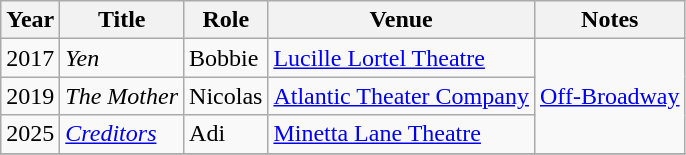<table class="wikitable sortable">
<tr>
<th>Year</th>
<th>Title</th>
<th>Role</th>
<th>Venue</th>
<th>Notes</th>
</tr>
<tr>
<td>2017</td>
<td><em>Yen</em></td>
<td>Bobbie</td>
<td><a href='#'>Lucille Lortel Theatre</a></td>
<td rowspan=3><a href='#'>Off-Broadway</a></td>
</tr>
<tr>
<td>2019</td>
<td><em>The Mother</em></td>
<td>Nicolas</td>
<td><a href='#'>Atlantic Theater Company</a></td>
</tr>
<tr>
<td>2025</td>
<td><em><a href='#'>Creditors</a></em></td>
<td>Adi</td>
<td><a href='#'>Minetta Lane Theatre</a></td>
</tr>
<tr>
</tr>
</table>
